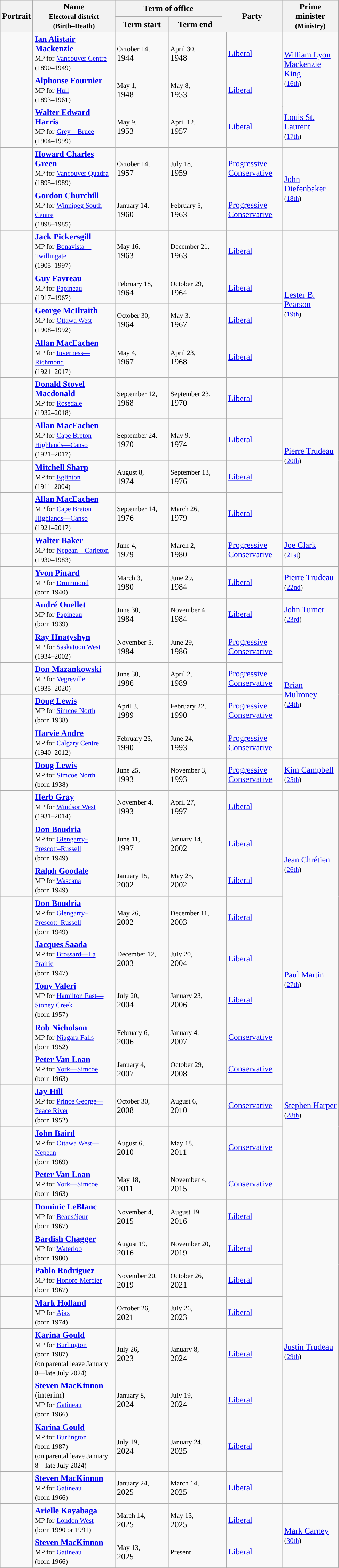<table class="wikitable sortable sticky-header-multi" style=text-align:center" style="margin:1em auto;">
<tr>
<th rowspan="2" scope="col">Portrait</th>
<th rowspan="2" scope="col" width="150px">Name<br><small>Electoral district<br>(Birth–Death)</small></th>
<th colspan="2" scope="col">Term of office</th>
<th colspan="2" rowspan="2">Party</th>
<th rowspan="2" width="100px">Prime minister<small><br>(Ministry)</small></th>
</tr>
<tr>
<th width="95px">Term start</th>
<th width="95px">Term end</th>
</tr>
<tr>
<td></td>
<td><strong><a href='#'>Ian Alistair Mackenzie</a></strong><br><small>MP for</small> <small><a href='#'>Vancouver Centre</a></small><br><small>(1890–1949)</small></td>
<td><small>October 14,</small><br>1944</td>
<td><small>April 30,</small><br>1948</td>
<td style="width:1px; background:"></td>
<td style="width:100px; "><a href='#'>Liberal</a></td>
<td rowspan="2"><a href='#'>William Lyon Mackenzie King</a><small><br>(<a href='#'>16th</a>)</small></td>
</tr>
<tr style="height:61px">
<td rowspan="2"></td>
<td rowspan="2"><strong><a href='#'>Alphonse Fournier</a></strong><br><small>MP for</small> <small><a href='#'>Hull</a></small><br><small>(1893–1961)</small></td>
<td rowspan="2"><small>May 1,</small><br>1948</td>
<td rowspan="2"><small>May 8,</small><br>1953</td>
<td rowspan="2" style="width:1px; background:"></td>
<td rowspan="2"><a href='#'>Liberal</a></td>
</tr>
<tr>
<td rowspan="2"><a href='#'>Louis St. Laurent</a><small><br>(<a href='#'>17th</a>)</small></td>
</tr>
<tr>
<td></td>
<td><strong><a href='#'>Walter Edward Harris</a></strong><br><small>MP for</small> <small><a href='#'>Grey—Bruce</a></small><br><small>(1904–1999)</small></td>
<td><small>May 9,</small><br>1953</td>
<td><small>April 12,</small><br>1957</td>
<td style="width:1px; background:"></td>
<td><a href='#'>Liberal</a></td>
</tr>
<tr>
<td></td>
<td><strong><a href='#'>Howard Charles Green</a></strong><br><small>MP for</small> <small><a href='#'>Vancouver Quadra</a></small><br><small>(1895–1989)</small></td>
<td><small>October 14,</small><br>1957</td>
<td><small>July 18,</small><br>1959</td>
<td style="width:1px; background:"></td>
<td><a href='#'>Progressive Conservative</a></td>
<td rowspan="2"><a href='#'>John Diefenbaker</a><small><br>(<a href='#'>18th</a>)</small></td>
</tr>
<tr>
<td></td>
<td><strong><a href='#'>Gordon Churchill</a></strong><br><small>MP for</small> <small><a href='#'>Winnipeg South Centre</a></small><br><small>(1898–1985)</small></td>
<td><small>January 14,</small><br>1960</td>
<td><small>February 5,</small><br>1963</td>
<td style="width:1px; background:"></td>
<td><a href='#'>Progressive Conservative</a></td>
</tr>
<tr>
<td></td>
<td><strong><a href='#'>Jack Pickersgill</a></strong><br><small>MP for</small> <small><a href='#'>Bonavista—Twillingate</a></small><br><small>(1905–1997)</small></td>
<td><small>May 16,</small><br>1963</td>
<td><small>December 21,</small><br>1963</td>
<td style="width:1px; background:"></td>
<td><a href='#'>Liberal</a></td>
<td rowspan="4"><a href='#'>Lester B. Pearson</a><small><br>(<a href='#'>19th</a>)</small></td>
</tr>
<tr>
<td></td>
<td><strong><a href='#'>Guy Favreau</a></strong><br><small>MP for</small> <small><a href='#'>Papineau</a></small><br><small>(1917–1967)</small></td>
<td><small>February 18,</small><br>1964</td>
<td><small>October 29,</small><br>1964</td>
<td style="width:1px; background:"></td>
<td><a href='#'>Liberal</a></td>
</tr>
<tr>
<td></td>
<td><strong><a href='#'>George McIlraith</a></strong><br><small>MP for</small> <small><a href='#'>Ottawa West</a></small><br><small>(1908–1992)</small></td>
<td><small>October 30,</small><br>1964</td>
<td><small>May 3,</small><br>1967</td>
<td style="width:1px; background:"></td>
<td><a href='#'>Liberal</a></td>
</tr>
<tr>
<td></td>
<td><strong><a href='#'>Allan MacEachen</a></strong><br><small>MP for</small> <small><a href='#'>Inverness—Richmond</a></small><br><small>(1921–2017)</small></td>
<td><small>May 4,</small><br>1967</td>
<td><small>April 23,</small><br>1968</td>
<td style="width:1px; background:"></td>
<td><a href='#'>Liberal</a></td>
</tr>
<tr>
<td></td>
<td><strong><a href='#'>Donald Stovel Macdonald</a></strong><br><small>MP for</small> <small><a href='#'>Rosedale</a></small><br><small>(1932–2018)</small></td>
<td><small>September 12,</small><br>1968</td>
<td><small>September 23,</small><br>1970</td>
<td style="width:1px; background:"></td>
<td><a href='#'>Liberal</a></td>
<td rowspan="4"><a href='#'>Pierre Trudeau</a><small><br>(<a href='#'>20th</a>)</small></td>
</tr>
<tr>
<td></td>
<td><strong><a href='#'>Allan MacEachen</a></strong><br><small>MP for</small> <small><a href='#'>Cape Breton Highlands—Canso</a></small><br><small>(1921–2017)</small></td>
<td><small>September 24,</small><br>1970</td>
<td><small>May 9,</small><br>1974</td>
<td style="width:1px; background:"></td>
<td><a href='#'>Liberal</a></td>
</tr>
<tr>
<td></td>
<td><strong><a href='#'>Mitchell Sharp</a></strong><br><small>MP for</small> <small><a href='#'>Eglinton</a></small><br><small>(1911–2004)</small></td>
<td><small>August 8,</small><br>1974</td>
<td><small>September 13,</small><br>1976</td>
<td style="width:1px; background:"></td>
<td><a href='#'>Liberal</a></td>
</tr>
<tr>
<td></td>
<td><strong><a href='#'>Allan MacEachen</a></strong><br><small>MP for</small> <small><a href='#'>Cape Breton Highlands—Canso</a></small><br><small>(1921–2017)</small></td>
<td><small>September 14,</small><br>1976</td>
<td><small>March 26,</small><br>1979</td>
<td style="width:1px; background:"></td>
<td><a href='#'>Liberal</a></td>
</tr>
<tr>
<td></td>
<td><a href='#'><strong>Walter Baker</strong></a><br><small>MP for</small> <small><a href='#'>Nepean—Carleton</a></small><br><small>(1930–1983)</small></td>
<td><small>June 4,</small><br>1979</td>
<td><small>March 2,</small><br>1980</td>
<td style="width:1px; background:"></td>
<td><a href='#'>Progressive Conservative</a></td>
<td><a href='#'>Joe Clark</a><small><br>(<a href='#'>21st</a>)</small></td>
</tr>
<tr>
<td></td>
<td><strong><a href='#'>Yvon Pinard</a></strong><br><small>MP for</small> <small><a href='#'>Drummond</a></small><br><small>(born 1940)</small></td>
<td><small>March 3,</small><br>1980</td>
<td><small>June 29,</small><br>1984</td>
<td style="width:1px; background:"></td>
<td><a href='#'>Liberal</a></td>
<td><a href='#'>Pierre Trudeau</a><small><br>(<a href='#'>22nd</a>)</small></td>
</tr>
<tr>
<td></td>
<td><strong><a href='#'>André Ouellet</a></strong><br><small>MP for</small> <small><a href='#'>Papineau</a></small><br><small>(born 1939)</small></td>
<td><small>June 30,</small><br>1984</td>
<td><small>November 4,</small><br>1984</td>
<td style="width:1px; background:"></td>
<td><a href='#'>Liberal</a></td>
<td><a href='#'>John Turner</a><small><br>(<a href='#'>23rd</a>)</small></td>
</tr>
<tr>
<td></td>
<td><strong><a href='#'>Ray Hnatyshyn</a></strong><br><small>MP for</small> <small><a href='#'>Saskatoon West</a></small><br><small>(1934–2002)</small></td>
<td><small>November 5,</small><br>1984</td>
<td><small>June 29,</small><br>1986</td>
<td style="width:1px; background:"></td>
<td><a href='#'>Progressive Conservative</a></td>
<td rowspan="4"><a href='#'>Brian Mulroney</a><small><br>(<a href='#'>24th</a>)</small></td>
</tr>
<tr>
<td></td>
<td><strong><a href='#'>Don Mazankowski</a></strong><br><small>MP for</small> <small><a href='#'>Vegreville</a></small><br><small>(1935–2020)</small></td>
<td><small>June 30,</small><br>1986</td>
<td><small>April 2,</small><br>1989</td>
<td style="width:1px; background:"></td>
<td><a href='#'>Progressive Conservative</a></td>
</tr>
<tr>
<td></td>
<td><a href='#'><strong>Doug Lewis</strong></a><br><small>MP for</small> <small><a href='#'>Simcoe North</a></small><br><small>(born 1938)</small></td>
<td><small>April 3,</small><br>1989</td>
<td><small>February 22,</small><br>1990</td>
<td style="width:1px; background:"></td>
<td><a href='#'>Progressive Conservative</a></td>
</tr>
<tr>
<td></td>
<td><strong><a href='#'>Harvie Andre</a></strong><br><small>MP for</small> <small><a href='#'>Calgary Centre</a></small><br><small>(1940–2012)</small></td>
<td><small>February 23,</small><br>1990</td>
<td><small>June 24,</small><br>1993</td>
<td style="width:1px; background:"></td>
<td><a href='#'>Progressive Conservative</a></td>
</tr>
<tr>
<td></td>
<td><a href='#'><strong>Doug Lewis</strong></a><br><small>MP for</small> <small><a href='#'>Simcoe North</a></small><br><small>(born 1938)</small></td>
<td><small>June 25,</small><br>1993</td>
<td><small>November 3,</small><br>1993</td>
<td style="width:1px; background:"></td>
<td><a href='#'>Progressive Conservative</a></td>
<td><a href='#'>Kim Campbell</a><small><br>(<a href='#'>25th</a>)</small></td>
</tr>
<tr>
<td></td>
<td><strong><a href='#'>Herb Gray</a></strong><br><small>MP for</small> <small><a href='#'>Windsor West</a></small><br><small>(1931–2014)</small></td>
<td><small>November 4,</small><br>1993</td>
<td><small>April 27,</small><br>1997</td>
<td style="width:1px; background:"></td>
<td><a href='#'>Liberal</a></td>
<td rowspan="4"><a href='#'>Jean Chrétien</a><small><br>(<a href='#'>26th</a>)</small></td>
</tr>
<tr>
<td></td>
<td><strong><a href='#'>Don Boudria</a></strong><br><small>MP for</small> <small><a href='#'>Glengarry–Prescott–Russell</a></small><br><small>(born 1949)</small></td>
<td><small>June 11,</small><br>1997</td>
<td><small>January 14,</small><br>2002</td>
<td style="width:1px; background:"></td>
<td><a href='#'>Liberal</a></td>
</tr>
<tr>
<td></td>
<td><strong><a href='#'>Ralph Goodale</a></strong><br><small>MP for</small> <small><a href='#'>Wascana</a></small><br><small>(born 1949)</small></td>
<td><small>January 15,</small><br>2002</td>
<td><small>May 25,</small><br>2002</td>
<td style="width:1px; background:"></td>
<td><a href='#'>Liberal</a></td>
</tr>
<tr>
<td></td>
<td><strong><a href='#'>Don Boudria</a></strong><br><small>MP for</small> <small><a href='#'>Glengarry–Prescott–Russell</a></small><br><small>(born 1949)</small></td>
<td><small>May 26,</small><br>2002</td>
<td><small>December 11,</small><br>2003</td>
<td style="width:1px; background:"></td>
<td><a href='#'>Liberal</a></td>
</tr>
<tr>
<td></td>
<td><strong><a href='#'>Jacques Saada</a></strong><br><small>MP for</small> <small><a href='#'>Brossard—La Prairie</a></small><br><small>(born 1947)</small></td>
<td><small>December 12,</small><br>2003</td>
<td><small>July 20,</small><br>2004</td>
<td style="width:1px; background:"></td>
<td><a href='#'>Liberal</a></td>
<td rowspan="2"><a href='#'>Paul Martin</a><small><br>(<a href='#'>27th</a>)</small></td>
</tr>
<tr>
<td></td>
<td><strong><a href='#'>Tony Valeri</a></strong><br><small>MP for</small> <small><a href='#'>Hamilton East—Stoney Creek</a></small><br><small>(born 1957)</small></td>
<td><small>July 20,</small><br>2004</td>
<td><small>January 23,</small><br>2006</td>
<td style="width:1px; background:"></td>
<td><a href='#'>Liberal</a></td>
</tr>
<tr>
<td></td>
<td><strong><a href='#'>Rob Nicholson</a></strong><br><small>MP for</small> <small><a href='#'>Niagara Falls</a></small><br><small>(born 1952)</small></td>
<td><small>February 6,</small><br>2006</td>
<td><small>January 4,</small><br>2007</td>
<td style="width:1px; background:"></td>
<td><a href='#'>Conservative</a></td>
<td rowspan="5"><a href='#'>Stephen Harper</a><small><br>(<a href='#'>28th</a>)</small></td>
</tr>
<tr>
<td></td>
<td><strong><a href='#'>Peter Van Loan</a></strong><br><small>MP for</small> <small><a href='#'>York—Simcoe</a></small><br><small>(born 1963)</small></td>
<td><small>January 4,</small><br>2007</td>
<td><small>October 29,</small><br>2008</td>
<td style="width:1px; background:"></td>
<td><a href='#'>Conservative</a></td>
</tr>
<tr>
<td></td>
<td><a href='#'><strong>Jay Hill</strong></a><br><small>MP for</small> <small><a href='#'>Prince George—Peace River</a></small><br><small>(born 1952)</small></td>
<td><small>October 30,</small><br>2008</td>
<td><small>August 6,</small><br>2010</td>
<td style="width:1px; background:"></td>
<td><a href='#'>Conservative</a></td>
</tr>
<tr>
<td></td>
<td><a href='#'><strong>John Baird</strong></a><br><small>MP for</small> <small><a href='#'>Ottawa West—Nepean</a></small><br><small>(born 1969)</small></td>
<td><small>August 6,</small><br>2010</td>
<td><small>May 18,</small><br>2011</td>
<td style="width:1px; background:"></td>
<td><a href='#'>Conservative</a></td>
</tr>
<tr>
<td></td>
<td><strong><a href='#'>Peter Van Loan</a></strong><br><small>MP for</small> <small><a href='#'>York—Simcoe</a></small><br><small>(born 1963)</small></td>
<td><small>May 18,</small><br>2011</td>
<td><small>November 4,</small><br>2015</td>
<td style="width:1px; background:"></td>
<td><a href='#'>Conservative</a></td>
</tr>
<tr>
<td></td>
<td><strong><a href='#'>Dominic LeBlanc</a></strong><br><small>MP for</small> <small><a href='#'>Beauséjour</a></small><br><small>(born 1967)</small></td>
<td><small>November 4,</small><br>2015</td>
<td><small>August 19,</small><br>2016</td>
<td style="width:1px; background:"></td>
<td><a href='#'>Liberal</a></td>
<td rowspan="8"><a href='#'>Justin Trudeau</a><small><br>(<a href='#'>29th</a>)</small></td>
</tr>
<tr>
<td></td>
<td><strong><a href='#'>Bardish Chagger</a></strong><br><small>MP for</small> <small><a href='#'>Waterloo</a></small><br><small>(born 1980)</small></td>
<td><small>August 19,</small><br>2016</td>
<td><small>November 20,</small><br>2019</td>
<td style="width:1px; background:"></td>
<td><a href='#'>Liberal</a></td>
</tr>
<tr>
<td></td>
<td><a href='#'><strong>Pablo Rodriguez</strong></a><br><small>MP for</small> <small><a href='#'>Honoré-Mercier</a></small><br><small>(born 1967)</small></td>
<td><small>November 20,</small><br>2019</td>
<td><small>October 26,</small><br>2021</td>
<td style="width:1px; background:"></td>
<td><a href='#'>Liberal</a></td>
</tr>
<tr>
<td></td>
<td><strong><a href='#'>Mark Holland</a></strong><br><small>MP for</small> <small><a href='#'>Ajax</a></small><br><small>(born 1974)</small></td>
<td><small>October 26,</small><br>2021</td>
<td><small>July 26,</small><br>2023</td>
<td style="width:1px; background:"></td>
<td><a href='#'>Liberal</a></td>
</tr>
<tr>
<td></td>
<td><strong><a href='#'>Karina Gould</a></strong><br><small>MP for</small> <small><a href='#'>Burlington</a></small><br><small>(born 1987)<br>(on parental leave January 8—late July 2024)</small></td>
<td><small>July 26,</small><br>2023</td>
<td><small>January 8,</small><br>2024</td>
<td style="width:1px; background:"></td>
<td><a href='#'>Liberal</a></td>
</tr>
<tr>
<td></td>
<td><strong><a href='#'>Steven MacKinnon</a></strong> (interim)<br><small>MP for</small> <small> <a href='#'>Gatineau</a></small><br><small>(born 1966)</small></td>
<td><small>January 8,</small><br>2024</td>
<td><small>July 19,</small><br>2024</td>
<td style="width:1px; background:"></td>
<td><a href='#'>Liberal</a></td>
</tr>
<tr>
<td></td>
<td><strong><a href='#'>Karina Gould</a></strong><br><small>MP for</small> <small><a href='#'>Burlington</a></small><br><small>(born 1987)<br>(on parental leave January 8—late July 2024)</small></td>
<td><small>July 19,</small><br>2024</td>
<td><small> January 24,</small><br>2025</td>
<td style="width:1px; background:"></td>
<td><a href='#'>Liberal</a></td>
</tr>
<tr>
<td></td>
<td><strong><a href='#'>Steven MacKinnon</a></strong><br><small>MP for</small> <small> <a href='#'>Gatineau</a></small><br><small>(born 1966)</small></td>
<td><small>January 24,</small><br>2025</td>
<td><small>March 14,</small><br>2025</td>
<td style="width:1px; background:"></td>
<td><a href='#'>Liberal</a></td>
</tr>
<tr>
<td></td>
<td><strong><a href='#'>Arielle Kayabaga</a></strong><br><small>MP for</small> <small> <a href='#'>London West</a></small><br><small>(born 1990 or 1991)</small></td>
<td><small>March 14,</small><br>2025</td>
<td><small> May 13,</small><br>2025</td>
<td style="width:1px; background:"></td>
<td><a href='#'>Liberal</a></td>
<td rowspan="2"><a href='#'>Mark Carney</a><small><br>(<a href='#'>30th</a>)</small></td>
</tr>
<tr>
<td></td>
<td><strong><a href='#'>Steven MacKinnon</a></strong><br><small>MP for</small> <small> <a href='#'>Gatineau</a></small><br><small>(born 1966)</small></td>
<td><small>May 13,</small><br>2025</td>
<td><small>Present</small></td>
<td style="width:1px; background:"></td>
<td><a href='#'>Liberal</a></td>
</tr>
<tr>
</tr>
</table>
